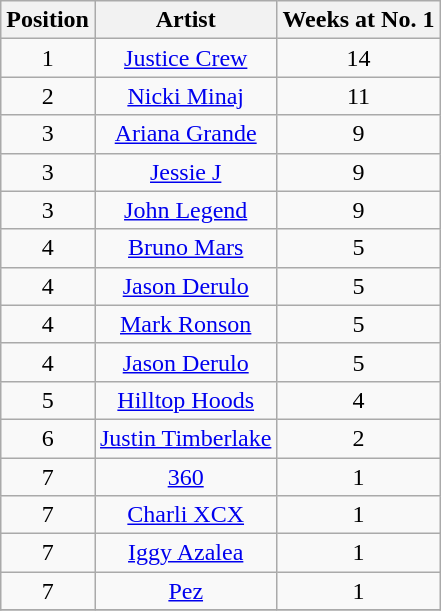<table class="wikitable">
<tr>
<th style="text-align: center;">Position</th>
<th style="text-align: center;">Artist</th>
<th style="text-align: center;">Weeks at No. 1</th>
</tr>
<tr>
<td style="text-align: center;">1</td>
<td style="text-align: center;"><a href='#'>Justice Crew</a></td>
<td style="text-align: center;">14</td>
</tr>
<tr>
<td style="text-align: center;">2</td>
<td style="text-align: center;"><a href='#'>Nicki Minaj</a></td>
<td style="text-align: center;">11</td>
</tr>
<tr>
<td style="text-align: center;">3</td>
<td style="text-align: center;"><a href='#'>Ariana Grande</a></td>
<td style="text-align: center;">9</td>
</tr>
<tr>
<td style="text-align: center;">3</td>
<td style="text-align: center;"><a href='#'>Jessie J</a></td>
<td style="text-align: center;">9</td>
</tr>
<tr>
<td style="text-align: center;">3</td>
<td style="text-align: center;"><a href='#'>John Legend</a></td>
<td style="text-align: center;">9</td>
</tr>
<tr>
<td style="text-align: center;">4</td>
<td style="text-align: center;"><a href='#'>Bruno Mars</a></td>
<td style="text-align: center;">5</td>
</tr>
<tr>
<td style="text-align: center;">4</td>
<td style="text-align: center;"><a href='#'>Jason Derulo</a></td>
<td style="text-align: center;">5</td>
</tr>
<tr>
<td style="text-align: center;">4</td>
<td style="text-align: center;"><a href='#'>Mark Ronson</a></td>
<td style="text-align: center;">5</td>
</tr>
<tr>
<td style="text-align: center;">4</td>
<td style="text-align: center;"><a href='#'>Jason Derulo</a></td>
<td style="text-align: center;">5</td>
</tr>
<tr>
<td style="text-align: center;">5</td>
<td style="text-align: center;"><a href='#'>Hilltop Hoods</a></td>
<td style="text-align: center;">4</td>
</tr>
<tr>
<td style="text-align: center;">6</td>
<td style="text-align: center;"><a href='#'>Justin Timberlake</a></td>
<td style="text-align: center;">2</td>
</tr>
<tr>
<td style="text-align: center;">7</td>
<td style="text-align: center;"><a href='#'>360</a></td>
<td style="text-align: center;">1</td>
</tr>
<tr>
<td style="text-align: center;">7</td>
<td style="text-align: center;"><a href='#'>Charli XCX</a></td>
<td style="text-align: center;">1</td>
</tr>
<tr>
<td style="text-align: center;">7</td>
<td style="text-align: center;"><a href='#'>Iggy Azalea</a></td>
<td style="text-align: center;">1</td>
</tr>
<tr>
<td style="text-align: center;">7</td>
<td style="text-align: center;"><a href='#'>Pez</a></td>
<td style="text-align: center;">1</td>
</tr>
<tr>
</tr>
</table>
